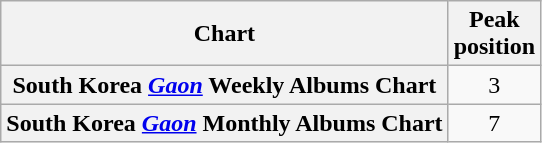<table class="wikitable sortable plainrowheaders">
<tr>
<th scope="col">Chart</th>
<th scope="col">Peak<br>position</th>
</tr>
<tr>
<th scope="row">South Korea <em><a href='#'>Gaon</a></em> Weekly Albums Chart</th>
<td style="text-align:center;">3</td>
</tr>
<tr>
<th scope="row">South Korea <em><a href='#'>Gaon</a></em> Monthly Albums Chart</th>
<td style="text-align:center;">7</td>
</tr>
</table>
